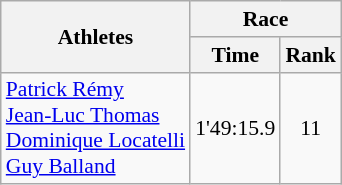<table class="wikitable" border="1" style="font-size:90%">
<tr>
<th rowspan=2>Athletes</th>
<th colspan=2>Race</th>
</tr>
<tr>
<th>Time</th>
<th>Rank</th>
</tr>
<tr>
<td><a href='#'>Patrick Rémy</a><br><a href='#'>Jean-Luc Thomas</a><br><a href='#'>Dominique Locatelli</a><br><a href='#'>Guy Balland</a></td>
<td align=center>1'49:15.9</td>
<td align=center>11</td>
</tr>
</table>
